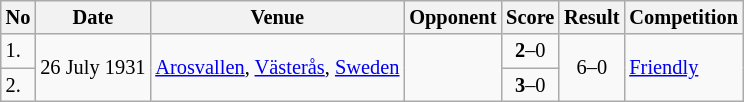<table class="wikitable" style="font-size:85%;">
<tr>
<th>No</th>
<th>Date</th>
<th>Venue</th>
<th>Opponent</th>
<th>Score</th>
<th>Result</th>
<th>Competition</th>
</tr>
<tr>
<td>1.</td>
<td rowspan="2">26 July 1931</td>
<td rowspan="2"><a href='#'>Arosvallen</a>, <a href='#'>Västerås</a>, <a href='#'>Sweden</a></td>
<td rowspan="2"></td>
<td align=center><strong>2</strong>–0</td>
<td align=center rowspan="2">6–0</td>
<td rowspan="2"><a href='#'>Friendly</a></td>
</tr>
<tr>
<td>2.</td>
<td align=center><strong>3</strong>–0</td>
</tr>
</table>
